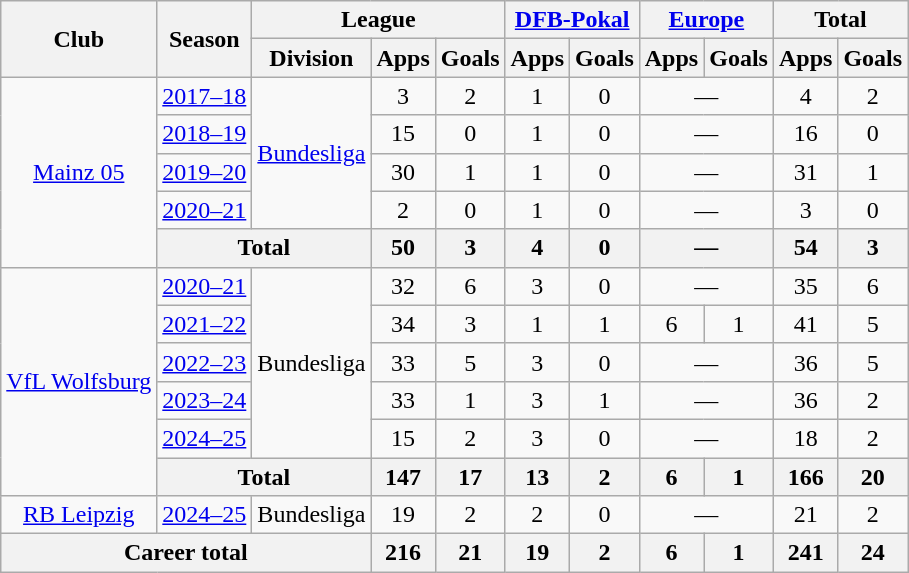<table class="wikitable" style="text-align: center">
<tr>
<th rowspan="2">Club</th>
<th rowspan="2">Season</th>
<th colspan="3">League</th>
<th colspan="2"><a href='#'>DFB-Pokal</a></th>
<th colspan="2"><a href='#'>Europe</a></th>
<th colspan="2">Total</th>
</tr>
<tr>
<th>Division</th>
<th>Apps</th>
<th>Goals</th>
<th>Apps</th>
<th>Goals</th>
<th>Apps</th>
<th>Goals</th>
<th>Apps</th>
<th>Goals</th>
</tr>
<tr>
<td rowspan="5"><a href='#'>Mainz 05</a></td>
<td><a href='#'>2017–18</a></td>
<td rowspan="4"><a href='#'>Bundesliga</a></td>
<td>3</td>
<td>2</td>
<td>1</td>
<td>0</td>
<td colspan="2">—</td>
<td>4</td>
<td>2</td>
</tr>
<tr>
<td><a href='#'>2018–19</a></td>
<td>15</td>
<td>0</td>
<td>1</td>
<td>0</td>
<td colspan="2">—</td>
<td>16</td>
<td>0</td>
</tr>
<tr>
<td><a href='#'>2019–20</a></td>
<td>30</td>
<td>1</td>
<td>1</td>
<td>0</td>
<td colspan="2">—</td>
<td>31</td>
<td>1</td>
</tr>
<tr>
<td><a href='#'>2020–21</a></td>
<td>2</td>
<td>0</td>
<td>1</td>
<td>0</td>
<td colspan="2">—</td>
<td>3</td>
<td>0</td>
</tr>
<tr>
<th colspan="2">Total</th>
<th>50</th>
<th>3</th>
<th>4</th>
<th>0</th>
<th colspan="2">—</th>
<th>54</th>
<th>3</th>
</tr>
<tr>
<td rowspan="6"><a href='#'>VfL Wolfsburg</a></td>
<td><a href='#'>2020–21</a></td>
<td rowspan="5">Bundesliga</td>
<td>32</td>
<td>6</td>
<td>3</td>
<td>0</td>
<td colspan="2">—</td>
<td>35</td>
<td>6</td>
</tr>
<tr>
<td><a href='#'>2021–22</a></td>
<td>34</td>
<td>3</td>
<td>1</td>
<td>1</td>
<td>6</td>
<td>1</td>
<td>41</td>
<td>5</td>
</tr>
<tr>
<td><a href='#'>2022–23</a></td>
<td>33</td>
<td>5</td>
<td>3</td>
<td>0</td>
<td colspan="2">—</td>
<td>36</td>
<td>5</td>
</tr>
<tr>
<td><a href='#'>2023–24</a></td>
<td>33</td>
<td>1</td>
<td>3</td>
<td>1</td>
<td colspan="2">—</td>
<td>36</td>
<td>2</td>
</tr>
<tr>
<td><a href='#'>2024–25</a></td>
<td>15</td>
<td>2</td>
<td>3</td>
<td>0</td>
<td colspan="2">—</td>
<td>18</td>
<td>2</td>
</tr>
<tr>
<th colspan="2">Total</th>
<th>147</th>
<th>17</th>
<th>13</th>
<th>2</th>
<th>6</th>
<th>1</th>
<th>166</th>
<th>20</th>
</tr>
<tr>
<td><a href='#'>RB Leipzig</a></td>
<td><a href='#'>2024–25</a></td>
<td>Bundesliga</td>
<td>19</td>
<td>2</td>
<td>2</td>
<td>0</td>
<td colspan="2">—</td>
<td>21</td>
<td>2</td>
</tr>
<tr>
<th colspan="3">Career total</th>
<th>216</th>
<th>21</th>
<th>19</th>
<th>2</th>
<th>6</th>
<th>1</th>
<th>241</th>
<th>24</th>
</tr>
</table>
